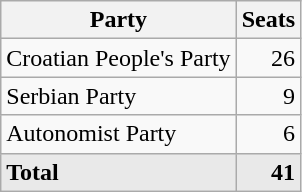<table class=wikitable style="text-align:right">
<tr>
<th>Party</th>
<th>Seats</th>
</tr>
<tr>
<td align=left>Croatian People's Party</td>
<td>26</td>
</tr>
<tr>
<td align=left>Serbian Party</td>
<td>9</td>
</tr>
<tr>
<td align=left>Autonomist Party</td>
<td>6</td>
</tr>
<tr>
<td align=left style="background-color:#E9E9E9"><strong>Total</strong></td>
<td style="background-color:#E9E9E9"><strong>41</strong></td>
</tr>
</table>
